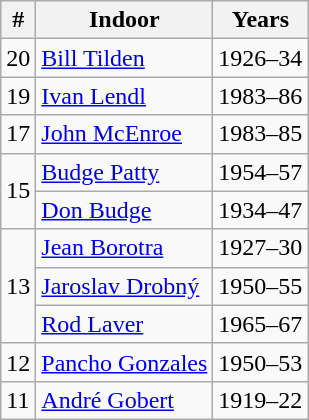<table class=wikitable style="display:inline-table;">
<tr>
<th>#</th>
<th>Indoor</th>
<th>Years</th>
</tr>
<tr>
<td>20</td>
<td> <a href='#'>Bill Tilden</a></td>
<td>1926–34</td>
</tr>
<tr>
<td>19</td>
<td> <a href='#'>Ivan Lendl</a></td>
<td>1983–86</td>
</tr>
<tr>
<td>17</td>
<td> <a href='#'>John McEnroe</a></td>
<td>1983–85</td>
</tr>
<tr>
<td rowspan="2">15</td>
<td> <a href='#'>Budge Patty</a></td>
<td>1954–57</td>
</tr>
<tr>
<td> <a href='#'>Don Budge</a></td>
<td>1934–47</td>
</tr>
<tr>
<td rowspan="3">13</td>
<td> <a href='#'>Jean Borotra</a></td>
<td>1927–30</td>
</tr>
<tr>
<td> <a href='#'>Jaroslav Drobný</a></td>
<td>1950–55</td>
</tr>
<tr>
<td> <a href='#'>Rod Laver</a></td>
<td>1965–67</td>
</tr>
<tr>
<td>12</td>
<td> <a href='#'>Pancho Gonzales</a></td>
<td>1950–53</td>
</tr>
<tr>
<td>11</td>
<td> <a href='#'>André Gobert</a></td>
<td>1919–22</td>
</tr>
</table>
